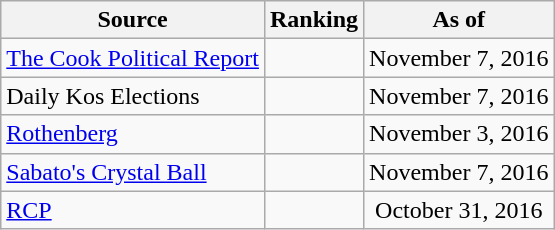<table class="wikitable" style="text-align:center">
<tr>
<th>Source</th>
<th>Ranking</th>
<th>As of</th>
</tr>
<tr>
<td align=left><a href='#'>The Cook Political Report</a></td>
<td></td>
<td>November 7, 2016</td>
</tr>
<tr>
<td align=left>Daily Kos Elections</td>
<td></td>
<td>November 7, 2016</td>
</tr>
<tr>
<td align=left><a href='#'>Rothenberg</a></td>
<td></td>
<td>November 3, 2016</td>
</tr>
<tr>
<td align=left><a href='#'>Sabato's Crystal Ball</a></td>
<td></td>
<td>November 7, 2016</td>
</tr>
<tr>
<td align="left"><a href='#'>RCP</a></td>
<td></td>
<td>October 31, 2016</td>
</tr>
</table>
